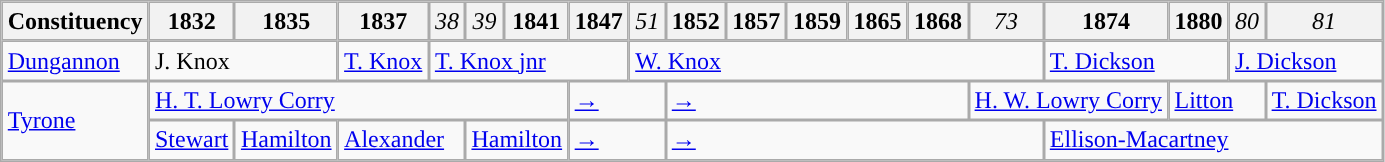<table class="wikitable" style="border-collapse: separate; border-spacing: 0;">
<tr>
<th>Constituency</th>
<th>1832</th>
<th>1835</th>
<th>1837</th>
<th style="font-weight: normal;"><em>38</em></th>
<th style="font-weight: normal;"><em>39</em></th>
<th>1841</th>
<th>1847</th>
<th style="font-weight: normal;"><em>51</em></th>
<th>1852</th>
<th>1857</th>
<th>1859</th>
<th>1865</th>
<th>1868</th>
<th style="font-weight: normal;"><em>73</em></th>
<th>1874</th>
<th>1880</th>
<th style="font-weight: normal;"><em>80</em></th>
<th style="font-weight: normal;"><em>81</em></th>
</tr>
<tr>
<td><a href='#'>Dungannon</a></td>
<td colspan="2">J. Knox</td>
<td><a href='#'>T. Knox</a></td>
<td colspan="4"><a href='#'>T. Knox jnr</a></td>
<td colspan="7"><a href='#'>W. Knox</a></td>
<td colspan="2"><a href='#'>T. Dickson</a></td>
<td colspan="2"><a href='#'>J. Dickson</a></td>
</tr>
<tr>
<td rowspan="2"><a href='#'>Tyrone</a></td>
<td colspan="6"><a href='#'>H. T. Lowry Corry</a></td>
<td colspan="2"><a href='#'>→</a></td>
<td colspan="5"><a href='#'>→</a></td>
<td colspan="2"><a href='#'>H. W. Lowry Corry</a></td>
<td colspan="2"><a href='#'>Litton</a></td>
<td><a href='#'>T. Dickson</a></td>
</tr>
<tr>
<td><a href='#'>Stewart</a></td>
<td><a href='#'>Hamilton</a></td>
<td colspan="2"><a href='#'>Alexander</a></td>
<td colspan="2"><a href='#'>Hamilton</a></td>
<td colspan="2"><a href='#'>→</a></td>
<td colspan="6"><a href='#'>→</a></td>
<td colspan="4"><a href='#'>Ellison-Macartney</a></td>
</tr>
</table>
